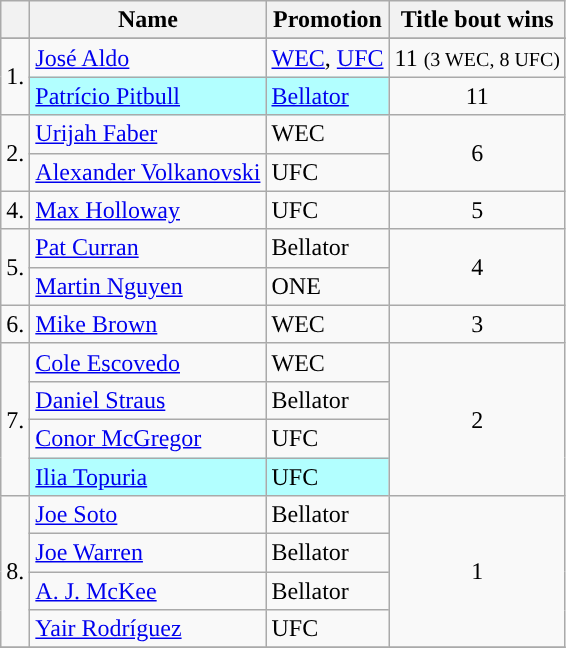<table class="sortable wikitable">
<tr>
<th></th>
<th>Name</th>
<th>Promotion</th>
<th>Title bout wins</th>
</tr>
<tr>
</tr>
<tr bgcolor=>
</tr>
<tr>
<td rowspan="2”">1.</td>
<td> <a href='#'>José Aldo</a></td>
<td><a href='#'>WEC</a>, <a href='#'>UFC</a></td>
<td align="center">11 <small>(3 WEC, 8 UFC)</small></td>
</tr>
<tr>
<td style="background: #B2FFFF; color: ;"> <a href='#'>Patrício Pitbull</a></td>
<td style="background: #B2FFFF; color: ;"><a href='#'>Bellator</a></td>
<td align="center">11</td>
</tr>
<tr>
<td rowspan="2”">2.</td>
<td> <a href='#'>Urijah Faber</a></td>
<td>WEC</td>
<td rowspan="2" align="center">6</td>
</tr>
<tr>
<td> <a href='#'>Alexander Volkanovski</a></td>
<td>UFC</td>
</tr>
<tr>
<td>4.</td>
<td> <a href='#'>Max Holloway</a></td>
<td>UFC</td>
<td align="center">5</td>
</tr>
<tr>
<td rowspan="2”">5.</td>
<td> <a href='#'>Pat Curran</a></td>
<td>Bellator</td>
<td rowspan="2" align="center">4</td>
</tr>
<tr>
<td> <a href='#'>Martin Nguyen</a></td>
<td>ONE</td>
</tr>
<tr>
<td>6.</td>
<td> <a href='#'>Mike Brown</a></td>
<td>WEC</td>
<td align="center">3</td>
</tr>
<tr>
<td rowspan="4”">7.</td>
<td> <a href='#'>Cole Escovedo</a></td>
<td>WEC</td>
<td rowspan="4" align="center">2</td>
</tr>
<tr>
<td> <a href='#'>Daniel Straus</a></td>
<td>Bellator</td>
</tr>
<tr>
<td> <a href='#'>Conor McGregor</a></td>
<td>UFC</td>
</tr>
<tr>
<td style="background: #B2FFFF; color: ;"> <a href='#'>Ilia Topuria</a></td>
<td style="background: #B2FFFF; color: ;">UFC</td>
</tr>
<tr>
<td rowspan="4">8.</td>
<td> <a href='#'>Joe Soto</a></td>
<td>Bellator</td>
<td rowspan="4" align="center">1</td>
</tr>
<tr>
<td> <a href='#'>Joe Warren</a></td>
<td>Bellator</td>
</tr>
<tr>
<td> <a href='#'>A. J. McKee</a></td>
<td>Bellator</td>
</tr>
<tr>
<td> <a href='#'>Yair Rodríguez</a></td>
<td>UFC</td>
</tr>
<tr>
</tr>
</table>
